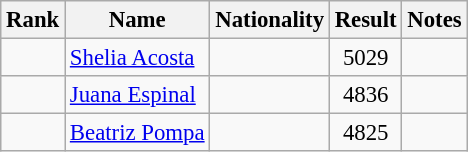<table class="wikitable sortable" style="text-align:center;font-size:95%">
<tr>
<th>Rank</th>
<th>Name</th>
<th>Nationality</th>
<th>Result</th>
<th>Notes</th>
</tr>
<tr>
<td></td>
<td align=left><a href='#'>Shelia Acosta</a></td>
<td align=left></td>
<td>5029</td>
<td></td>
</tr>
<tr>
<td></td>
<td align=left><a href='#'>Juana Espinal</a></td>
<td align=left></td>
<td>4836</td>
<td></td>
</tr>
<tr>
<td></td>
<td align=left><a href='#'>Beatriz Pompa</a></td>
<td align=left></td>
<td>4825</td>
<td></td>
</tr>
</table>
